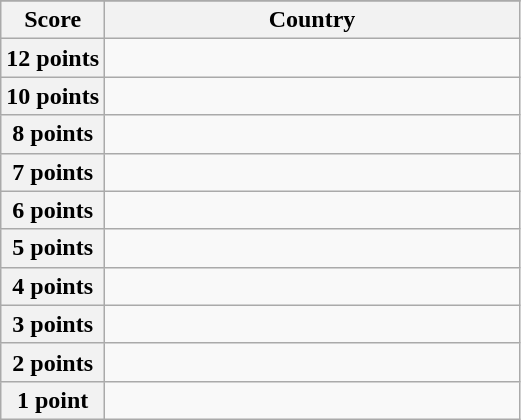<table class="wikitable">
<tr>
</tr>
<tr>
<th scope="col" width="20%">Score</th>
<th scope="col">Country</th>
</tr>
<tr>
<th scope="row">12 points</th>
<td></td>
</tr>
<tr>
<th scope="row">10 points</th>
<td></td>
</tr>
<tr>
<th scope="row">8 points</th>
<td></td>
</tr>
<tr>
<th scope="row">7 points</th>
<td></td>
</tr>
<tr>
<th scope="row">6 points</th>
<td></td>
</tr>
<tr>
<th scope="row">5 points</th>
<td></td>
</tr>
<tr>
<th scope="row">4 points</th>
<td></td>
</tr>
<tr>
<th scope="row">3 points</th>
<td></td>
</tr>
<tr>
<th scope="row">2 points</th>
<td></td>
</tr>
<tr>
<th scope="row">1 point</th>
<td></td>
</tr>
</table>
